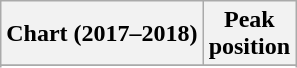<table class="wikitable sortable plainrowheaders">
<tr>
<th>Chart (2017–2018)</th>
<th>Peak<br>position</th>
</tr>
<tr>
</tr>
<tr>
</tr>
<tr>
</tr>
<tr>
</tr>
</table>
